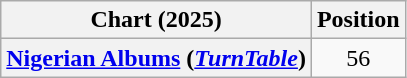<table class="wikitable sortable plainrowheaders" style="text-align:center">
<tr>
<th scope="col">Chart (2025)</th>
<th scope="col">Position</th>
</tr>
<tr>
<th scope="row"><a href='#'>Nigerian Albums</a> (<em><a href='#'>TurnTable</a></em>)</th>
<td>56</td>
</tr>
</table>
